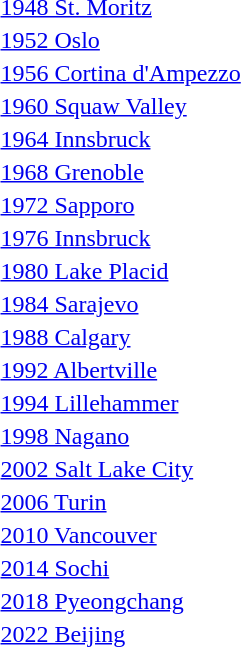<table>
<tr valign="top">
<td><a href='#'>1948 St. Moritz</a><br></td>
<td></td>
<td></td>
<td><br></td>
</tr>
<tr>
<td><a href='#'>1952 Oslo</a><br></td>
<td></td>
<td></td>
<td></td>
</tr>
<tr>
<td><a href='#'>1956 Cortina d'Ampezzo</a><br></td>
<td></td>
<td></td>
<td></td>
</tr>
<tr>
<td><a href='#'>1960 Squaw Valley</a><br></td>
<td></td>
<td></td>
<td></td>
</tr>
<tr>
<td><a href='#'>1964 Innsbruck</a><br></td>
<td></td>
<td></td>
<td></td>
</tr>
<tr>
<td><a href='#'>1968 Grenoble</a><br></td>
<td></td>
<td></td>
<td></td>
</tr>
<tr>
<td><a href='#'>1972 Sapporo</a><br></td>
<td></td>
<td></td>
<td></td>
</tr>
<tr>
<td><a href='#'>1976 Innsbruck</a><br></td>
<td></td>
<td></td>
<td></td>
</tr>
<tr>
<td><a href='#'>1980 Lake Placid</a><br></td>
<td></td>
<td></td>
<td></td>
</tr>
<tr>
<td><a href='#'>1984 Sarajevo</a><br></td>
<td></td>
<td></td>
<td></td>
</tr>
<tr>
<td><a href='#'>1988 Calgary</a><br></td>
<td></td>
<td></td>
<td></td>
</tr>
<tr>
<td><a href='#'>1992 Albertville</a><br></td>
<td></td>
<td></td>
<td></td>
</tr>
<tr>
<td><a href='#'>1994 Lillehammer</a><br></td>
<td></td>
<td></td>
<td></td>
</tr>
<tr>
<td><a href='#'>1998 Nagano</a><br></td>
<td></td>
<td></td>
<td></td>
</tr>
<tr>
<td><a href='#'>2002 Salt Lake City</a><br></td>
<td></td>
<td></td>
<td></td>
</tr>
<tr>
<td><a href='#'>2006 Turin</a><br></td>
<td></td>
<td></td>
<td></td>
</tr>
<tr>
<td><a href='#'>2010 Vancouver</a><br></td>
<td></td>
<td></td>
<td></td>
</tr>
<tr>
<td><a href='#'>2014 Sochi</a><br></td>
<td></td>
<td></td>
<td></td>
</tr>
<tr>
<td><a href='#'>2018 Pyeongchang</a><br></td>
<td></td>
<td></td>
<td></td>
</tr>
<tr>
<td><a href='#'>2022 Beijing</a> <br></td>
<td></td>
<td></td>
<td></td>
</tr>
<tr>
</tr>
</table>
